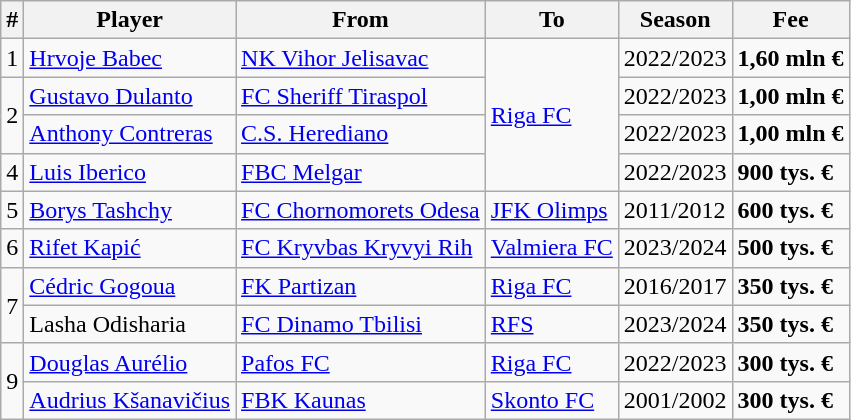<table class="wikitable" style="text-align:left">
<tr>
<th>#</th>
<th>Player</th>
<th>From</th>
<th>To</th>
<th>Season</th>
<th>Fee</th>
</tr>
<tr>
<td>1</td>
<td> <a href='#'>Hrvoje Babec</a></td>
<td> <a href='#'>NK Vihor Jelisavac</a></td>
<td rowspan="4"><a href='#'>Riga FC</a></td>
<td>2022/2023</td>
<td><strong>1,60 mln €</strong></td>
</tr>
<tr>
<td rowspan="2">2</td>
<td>  <a href='#'>Gustavo Dulanto</a></td>
<td> <a href='#'>FC Sheriff Tiraspol</a></td>
<td>2022/2023</td>
<td><strong>1,00 mln €</strong></td>
</tr>
<tr>
<td>  <a href='#'>Anthony Contreras</a></td>
<td> <a href='#'>C.S. Herediano</a></td>
<td>2022/2023</td>
<td><strong>1,00 mln €</strong></td>
</tr>
<tr>
<td>4</td>
<td> <a href='#'>Luis Iberico</a></td>
<td> <a href='#'>FBC Melgar</a></td>
<td>2022/2023</td>
<td><strong>900 tys. €</strong></td>
</tr>
<tr>
<td>5</td>
<td>  <a href='#'>Borys Tashchy</a></td>
<td> <a href='#'>FC Chornomorets Odesa</a></td>
<td><a href='#'>JFK Olimps</a></td>
<td>2011/2012</td>
<td><strong>600 tys. €</strong></td>
</tr>
<tr>
<td>6</td>
<td> <a href='#'>Rifet Kapić</a></td>
<td> <a href='#'> FC Kryvbas Kryvyi Rih</a></td>
<td><a href='#'>Valmiera FC</a></td>
<td>2023/2024</td>
<td><strong>500 tys. €</strong></td>
</tr>
<tr>
<td rowspan="2">7</td>
<td> <a href='#'>Cédric Gogoua</a></td>
<td> <a href='#'>FK Partizan</a></td>
<td><a href='#'>Riga FC</a></td>
<td>2016/2017</td>
<td><strong>350 tys. €</strong></td>
</tr>
<tr>
<td> Lasha Odisharia</td>
<td> <a href='#'>FC Dinamo Tbilisi</a></td>
<td><a href='#'> RFS</a></td>
<td>2023/2024</td>
<td><strong>350 tys. €</strong></td>
</tr>
<tr>
<td rowspan="2">9</td>
<td>  <a href='#'>Douglas Aurélio</a></td>
<td> <a href='#'>Pafos FC</a></td>
<td><a href='#'>Riga FC</a></td>
<td>2022/2023</td>
<td><strong>300 tys. €</strong></td>
</tr>
<tr>
<td> <a href='#'>Audrius Kšanavičius</a></td>
<td>  <a href='#'>FBK Kaunas</a></td>
<td><a href='#'>Skonto FC</a></td>
<td>2001/2002</td>
<td><strong>300 tys. €</strong></td>
</tr>
</table>
